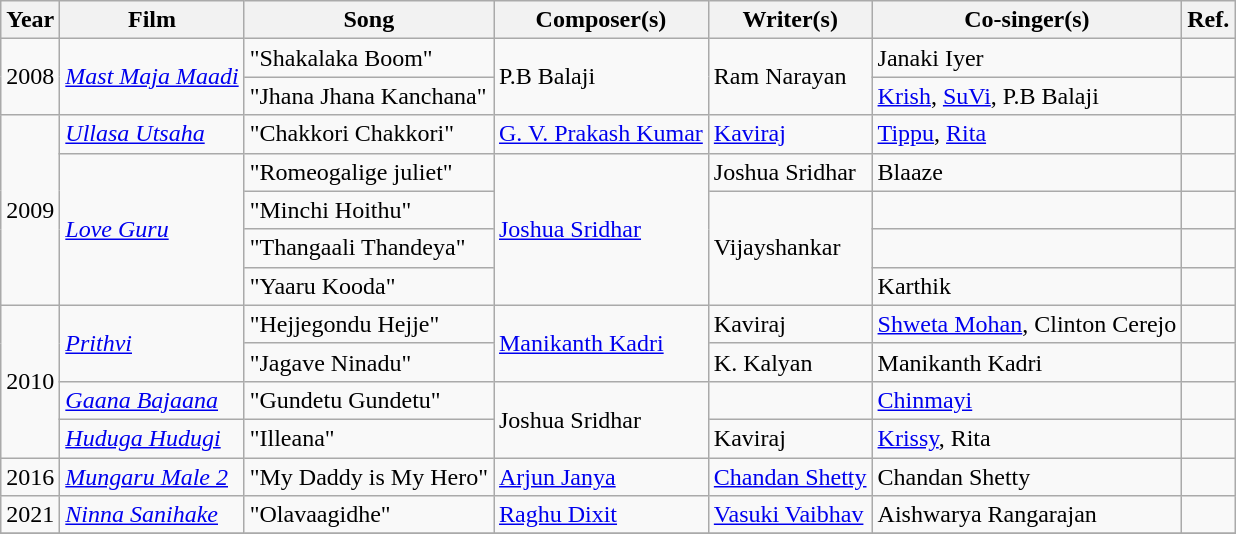<table class="wikitable sortable plainrowheaders">
<tr>
<th scope="col"><strong>Year</strong></th>
<th scope="col"><strong>Film</strong></th>
<th scope="col"><strong>Song</strong></th>
<th scope="col"><strong>Composer(s)</strong></th>
<th scope="col"><strong>Writer(s)</strong></th>
<th scope="col"><strong>Co-singer(s)</strong></th>
<th scope="col"><strong>Ref.</strong></th>
</tr>
<tr>
<td scope="row" rowspan="2">2008</td>
<td scope="row" rowspan="2"><em><a href='#'>Mast Maja Maadi</a></em></td>
<td>"Shakalaka Boom"</td>
<td rowspan="2">P.B Balaji</td>
<td rowspan="2">Ram Narayan</td>
<td>Janaki Iyer</td>
<td></td>
</tr>
<tr>
<td>"Jhana Jhana Kanchana"</td>
<td><a href='#'>Krish</a>, <a href='#'>SuVi</a>, P.B Balaji</td>
<td></td>
</tr>
<tr>
<td scope="row" rowspan="5">2009</td>
<td scope="row"><em><a href='#'>Ullasa Utsaha</a></em></td>
<td>"Chakkori Chakkori"</td>
<td><a href='#'>G. V. Prakash Kumar</a></td>
<td><a href='#'>Kaviraj</a></td>
<td><a href='#'>Tippu</a>, <a href='#'>Rita</a></td>
<td></td>
</tr>
<tr>
<td scope="row" rowspan="4"><em><a href='#'>Love Guru</a></em></td>
<td>"Romeogalige juliet"</td>
<td rowspan="4"><a href='#'>Joshua Sridhar</a></td>
<td>Joshua Sridhar</td>
<td>Blaaze</td>
<td></td>
</tr>
<tr>
<td>"Minchi Hoithu"</td>
<td rowspan="3">Vijayshankar</td>
<td></td>
<td></td>
</tr>
<tr>
<td>"Thangaali Thandeya"</td>
<td></td>
<td></td>
</tr>
<tr>
<td>"Yaaru Kooda"</td>
<td>Karthik</td>
<td></td>
</tr>
<tr>
<td scope="row" rowspan="4">2010</td>
<td scope="row" rowspan="2"><em><a href='#'>Prithvi</a></em></td>
<td>"Hejjegondu Hejje"</td>
<td rowspan="2"><a href='#'>Manikanth Kadri</a></td>
<td>Kaviraj</td>
<td><a href='#'>Shweta Mohan</a>, Clinton Cerejo</td>
<td></td>
</tr>
<tr>
<td>"Jagave Ninadu"</td>
<td>K. Kalyan</td>
<td>Manikanth Kadri</td>
<td></td>
</tr>
<tr>
<td scope="row"><em><a href='#'>Gaana Bajaana</a></em></td>
<td>"Gundetu Gundetu"</td>
<td rowspan="2">Joshua Sridhar</td>
<td></td>
<td><a href='#'>Chinmayi</a></td>
<td></td>
</tr>
<tr>
<td scope="row"><em><a href='#'>Huduga Hudugi</a></em></td>
<td>"Illeana"</td>
<td>Kaviraj</td>
<td><a href='#'>Krissy</a>, Rita</td>
<td></td>
</tr>
<tr>
<td scope="row" rowspan="1">2016</td>
<td scope="row"><em><a href='#'>Mungaru Male 2</a></em></td>
<td>"My Daddy is My Hero"</td>
<td><a href='#'>Arjun Janya</a></td>
<td><a href='#'>Chandan Shetty</a></td>
<td>Chandan Shetty</td>
<td></td>
</tr>
<tr>
<td>2021</td>
<td><em><a href='#'>Ninna Sanihake</a></em></td>
<td>"Olavaagidhe"</td>
<td><a href='#'>Raghu Dixit</a></td>
<td><a href='#'>Vasuki Vaibhav</a></td>
<td>Aishwarya Rangarajan</td>
<td></td>
</tr>
<tr>
</tr>
</table>
